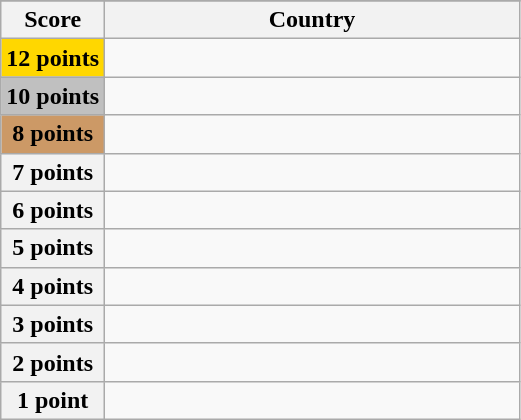<table class="wikitable">
<tr>
</tr>
<tr>
<th scope="col" width="20%">Score</th>
<th scope="col">Country</th>
</tr>
<tr>
<th scope="row" style="background:gold">12 points</th>
<td></td>
</tr>
<tr>
<th scope="row" style="background:silver">10 points</th>
<td></td>
</tr>
<tr>
<th scope="row" style="background:#CC9966">8 points</th>
<td></td>
</tr>
<tr>
<th scope="row">7 points</th>
<td></td>
</tr>
<tr>
<th scope="row">6 points</th>
<td></td>
</tr>
<tr>
<th scope="row">5 points</th>
<td></td>
</tr>
<tr>
<th scope="row">4 points</th>
<td></td>
</tr>
<tr>
<th scope="row">3 points</th>
<td></td>
</tr>
<tr>
<th scope="row">2 points</th>
<td></td>
</tr>
<tr>
<th scope="row">1 point</th>
<td></td>
</tr>
</table>
